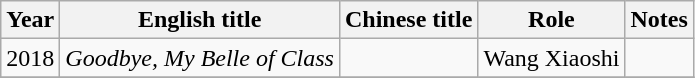<table class="wikitable">
<tr>
<th>Year</th>
<th>English title</th>
<th>Chinese title</th>
<th>Role</th>
<th>Notes</th>
</tr>
<tr>
<td>2018</td>
<td><em>Goodbye, My Belle of Class</em></td>
<td></td>
<td>Wang Xiaoshi</td>
<td></td>
</tr>
<tr>
</tr>
</table>
